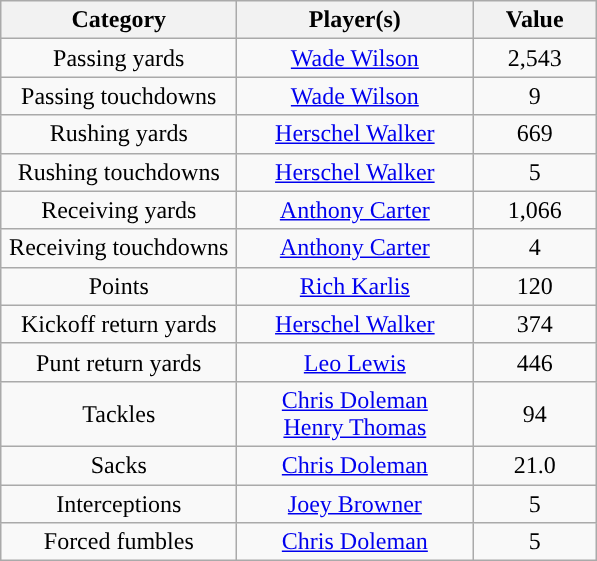<table class="wikitable" style="text-align:center">
<tr>
<th width=150px>Category</th>
<th width=150px>Player(s)</th>
<th width=75px>Value</th>
</tr>
<tr>
<td>Passing yards</td>
<td><a href='#'>Wade Wilson</a></td>
<td>2,543</td>
</tr>
<tr>
<td>Passing touchdowns</td>
<td><a href='#'>Wade Wilson</a></td>
<td>9</td>
</tr>
<tr>
<td>Rushing yards</td>
<td><a href='#'>Herschel Walker</a></td>
<td>669</td>
</tr>
<tr>
<td>Rushing touchdowns</td>
<td><a href='#'>Herschel Walker</a></td>
<td>5</td>
</tr>
<tr>
<td>Receiving yards</td>
<td><a href='#'>Anthony Carter</a></td>
<td>1,066</td>
</tr>
<tr>
<td>Receiving touchdowns</td>
<td><a href='#'>Anthony Carter</a></td>
<td>4</td>
</tr>
<tr>
<td>Points</td>
<td><a href='#'>Rich Karlis</a></td>
<td>120</td>
</tr>
<tr>
<td>Kickoff return yards</td>
<td><a href='#'>Herschel Walker</a></td>
<td>374</td>
</tr>
<tr>
<td>Punt return yards</td>
<td><a href='#'>Leo Lewis</a></td>
<td>446</td>
</tr>
<tr>
<td>Tackles</td>
<td><a href='#'>Chris Doleman</a> <br> <a href='#'>Henry Thomas</a></td>
<td>94</td>
</tr>
<tr>
<td>Sacks</td>
<td><a href='#'>Chris Doleman</a></td>
<td>21.0</td>
</tr>
<tr>
<td>Interceptions</td>
<td><a href='#'>Joey Browner</a></td>
<td>5</td>
</tr>
<tr>
<td>Forced fumbles</td>
<td><a href='#'>Chris Doleman</a></td>
<td>5</td>
</tr>
</table>
